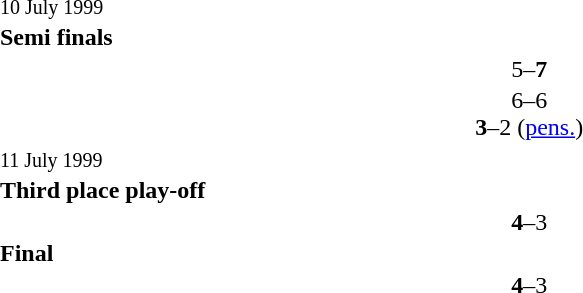<table width=100% cellspacing=1>
<tr>
<th width=22%></th>
<th width=12%></th>
<th></th>
</tr>
<tr>
<td><small>10 July 1999</small></td>
</tr>
<tr>
<td><strong>Semi finals</strong></td>
</tr>
<tr>
<td align=right></td>
<td align=center>5–<strong>7</strong></td>
<td><strong></strong></td>
</tr>
<tr>
<td align=right><strong></strong></td>
<td align=center>6–6 <br><strong>3</strong>–2 (<a href='#'>pens.</a>)</td>
<td></td>
</tr>
<tr>
<td><small>11 July 1999</small></td>
</tr>
<tr>
<td><strong>Third place play-off</strong></td>
</tr>
<tr>
<td align=right><strong></strong></td>
<td align=center><strong>4</strong>–3</td>
<td></td>
</tr>
<tr>
<td><strong>Final</strong></td>
</tr>
<tr>
<td align=right><strong></strong></td>
<td align=center><strong>4</strong>–3</td>
<td></td>
</tr>
</table>
